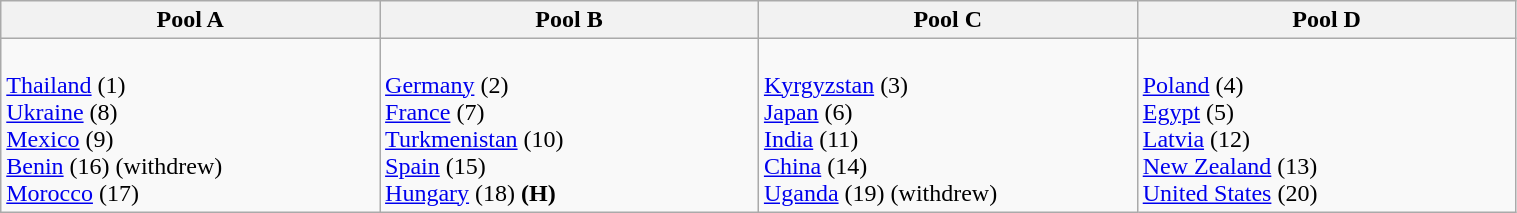<table class="wikitable" width=80%>
<tr>
<th width=25%><strong>Pool A</strong></th>
<th width=25%><strong>Pool B</strong></th>
<th width=25%><strong>Pool C</strong></th>
<th width=25%><strong>Pool D</strong></th>
</tr>
<tr>
<td><br> <a href='#'>Thailand</a> (1) <br>
 <a href='#'>Ukraine</a> (8) <br>
 <a href='#'>Mexico</a> (9)<br> 
 <a href='#'>Benin</a> (16) (withdrew) <br> 
 <a href='#'>Morocco</a> (17) <br></td>
<td><br> <a href='#'>Germany</a> (2) <br>
 <a href='#'>France</a> (7)<br> 
 <a href='#'>Turkmenistan</a> (10)<br> 
 <a href='#'>Spain</a> (15)<br>
 <a href='#'>Hungary</a> (18) <strong>(H)</strong> <br></td>
<td><br> <a href='#'>Kyrgyzstan</a> (3) <br> 
  <a href='#'>Japan</a> (6) <br>
 <a href='#'>India</a> (11)  <br> 
 <a href='#'>China</a> (14)  <br>
 <a href='#'>Uganda</a> (19) (withdrew) <br></td>
<td><br> <a href='#'>Poland</a> (4) <br>
 <a href='#'>Egypt</a> (5) <br>
 <a href='#'>Latvia</a> (12) <br>
 <a href='#'>New Zealand</a> (13) <br>
 <a href='#'>United States</a> (20) <br></td>
</tr>
</table>
